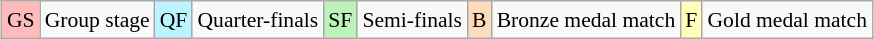<table class="wikitable" style="margin:0.5em auto; font-size:90%; line-height:1.25em;">
<tr>
<td bgcolor="#FFBBBB" align=center>GS</td>
<td>Group stage</td>
<td bgcolor="#BBF3FF" align=center>QF</td>
<td>Quarter-finals</td>
<td bgcolor="#BBF3BB" align=center>SF</td>
<td>Semi-finals</td>
<td bgcolor="#FEDCBA" align=center>B</td>
<td>Bronze medal match</td>
<td bgcolor="#FFFFBB" align=center>F</td>
<td>Gold medal match</td>
</tr>
</table>
